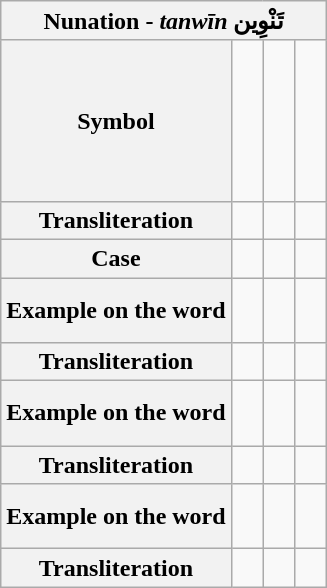<table class="wikitable" style="align:left;">
<tr>
<th colspan="4">Nunation - <em>tanwīn</em> تَنْوِين</th>
</tr>
<tr>
<th>Symbol</th>
<td style="line-height:180%;padding:10px;"><br><span></span><br><br></td>
<td style="line-height:180%;padding:10px;"><br><span></span><br><br></td>
<td style="line-height:180%;padding:10px;"><br><span></span><br><br></td>
</tr>
<tr style="text-align:center;">
<th>Transliteration</th>
<td colspan="1"><br></td>
<td rowspan="1"><br></td>
<td rowspan="1"><br></td>
</tr>
<tr>
<th>Case</th>
<td colspan="1"><br></td>
<td rowspan="1"><br></td>
<td rowspan="1"><br></td>
</tr>
<tr>
<th>Example on the word  </th>
<td><span></span></td>
<td><br><span></span><br></td>
<td><br><span></span></td>
</tr>
<tr>
<th>Transliteration</th>
<td></td>
<td></td>
<td></td>
</tr>
<tr>
<th>Example on the word  </th>
<td><br><span></span></td>
<td><br><span></span><br></td>
<td><br><span></span></td>
</tr>
<tr>
<th>Transliteration</th>
<td></td>
<td></td>
<td></td>
</tr>
<tr>
<th>Example on the word  </th>
<td><br><span></span></td>
<td><br><span></span><br></td>
<td><br><span></span></td>
</tr>
<tr>
<th>Transliteration</th>
<td></td>
<td></td>
<td></td>
</tr>
</table>
